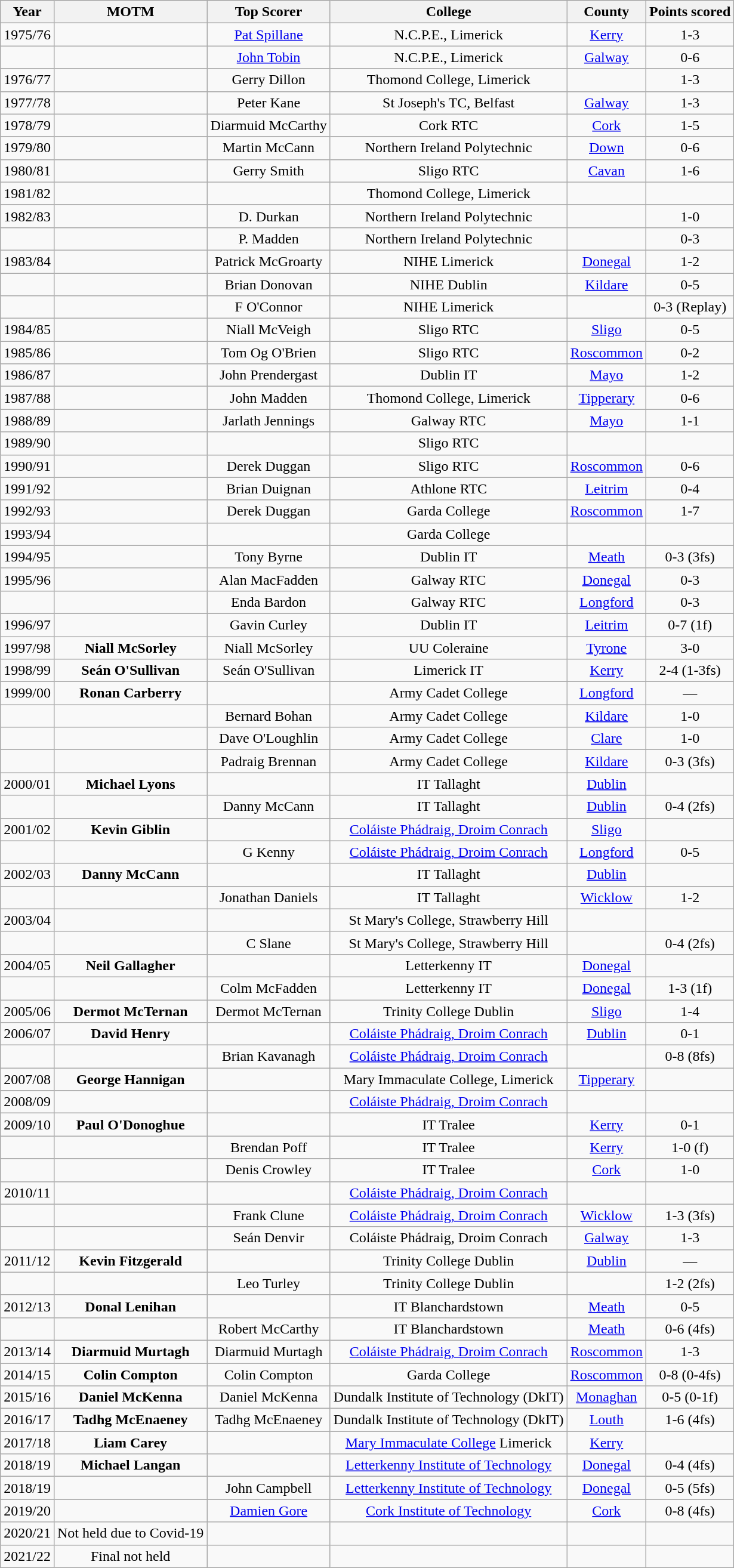<table class="wikitable">
<tr style="background:#efefef">
<th>Year</th>
<th>MOTM</th>
<th>Top Scorer</th>
<th>College</th>
<th>County</th>
<th>Points scored</th>
</tr>
<tr align="center">
<td>1975/76</td>
<td></td>
<td><a href='#'>Pat Spillane</a></td>
<td>N.C.P.E., Limerick</td>
<td><a href='#'>Kerry</a></td>
<td>1-3</td>
</tr>
<tr align="center">
<td></td>
<td></td>
<td><a href='#'>John Tobin</a></td>
<td>N.C.P.E., Limerick</td>
<td><a href='#'>Galway</a></td>
<td>0-6</td>
</tr>
<tr align="center">
<td>1976/77</td>
<td></td>
<td>Gerry Dillon</td>
<td>Thomond College, Limerick</td>
<td></td>
<td>1-3</td>
</tr>
<tr align="center">
<td>1977/78</td>
<td></td>
<td>Peter Kane</td>
<td>St Joseph's TC, Belfast</td>
<td><a href='#'>Galway</a></td>
<td>1-3</td>
</tr>
<tr align="center">
<td>1978/79</td>
<td></td>
<td>Diarmuid McCarthy</td>
<td>Cork RTC</td>
<td><a href='#'>Cork</a></td>
<td>1-5</td>
</tr>
<tr align="center">
<td>1979/80</td>
<td></td>
<td>Martin McCann</td>
<td>Northern Ireland Polytechnic</td>
<td><a href='#'>Down</a></td>
<td>0-6</td>
</tr>
<tr align="center">
<td>1980/81</td>
<td></td>
<td>Gerry Smith</td>
<td>Sligo RTC</td>
<td><a href='#'>Cavan</a></td>
<td>1-6</td>
</tr>
<tr align="center">
<td>1981/82</td>
<td></td>
<td></td>
<td>Thomond College, Limerick</td>
<td></td>
<td></td>
</tr>
<tr align="center">
<td>1982/83</td>
<td></td>
<td>D. Durkan</td>
<td>Northern Ireland Polytechnic</td>
<td></td>
<td>1-0</td>
</tr>
<tr align="center">
<td></td>
<td></td>
<td>P. Madden</td>
<td>Northern Ireland Polytechnic</td>
<td></td>
<td>0-3</td>
</tr>
<tr align="center">
<td>1983/84</td>
<td></td>
<td>Patrick McGroarty</td>
<td>NIHE Limerick</td>
<td><a href='#'>Donegal</a></td>
<td>1-2</td>
</tr>
<tr align="center">
<td></td>
<td></td>
<td>Brian Donovan</td>
<td>NIHE Dublin</td>
<td><a href='#'>Kildare</a></td>
<td>0-5</td>
</tr>
<tr align="center">
<td></td>
<td></td>
<td>F O'Connor</td>
<td>NIHE Limerick</td>
<td></td>
<td>0-3 (Replay)</td>
</tr>
<tr align="center">
<td>1984/85</td>
<td></td>
<td>Niall McVeigh</td>
<td>Sligo RTC</td>
<td><a href='#'>Sligo</a></td>
<td>0-5</td>
</tr>
<tr align="center">
<td>1985/86</td>
<td></td>
<td>Tom Og O'Brien</td>
<td>Sligo RTC</td>
<td><a href='#'>Roscommon</a></td>
<td>0-2</td>
</tr>
<tr align="center">
<td>1986/87</td>
<td></td>
<td>John Prendergast</td>
<td>Dublin IT</td>
<td><a href='#'>Mayo</a></td>
<td>1-2</td>
</tr>
<tr align="center">
<td>1987/88</td>
<td></td>
<td>John Madden</td>
<td>Thomond College, Limerick</td>
<td><a href='#'>Tipperary</a></td>
<td>0-6</td>
</tr>
<tr align="center">
<td>1988/89</td>
<td></td>
<td>Jarlath Jennings</td>
<td>Galway RTC</td>
<td><a href='#'>Mayo</a></td>
<td>1-1</td>
</tr>
<tr align="center">
<td>1989/90</td>
<td></td>
<td></td>
<td>Sligo RTC</td>
<td></td>
<td></td>
</tr>
<tr align="center">
<td>1990/91</td>
<td></td>
<td>Derek Duggan</td>
<td>Sligo RTC</td>
<td><a href='#'>Roscommon</a></td>
<td>0-6</td>
</tr>
<tr align="center">
<td>1991/92</td>
<td></td>
<td>Brian Duignan</td>
<td>Athlone RTC</td>
<td><a href='#'>Leitrim</a></td>
<td>0-4</td>
</tr>
<tr align="center">
<td>1992/93</td>
<td></td>
<td>Derek Duggan</td>
<td>Garda College</td>
<td><a href='#'>Roscommon</a></td>
<td>1-7</td>
</tr>
<tr align="center">
<td>1993/94</td>
<td></td>
<td></td>
<td>Garda College</td>
<td></td>
<td></td>
</tr>
<tr align="center">
<td>1994/95</td>
<td></td>
<td>Tony Byrne</td>
<td>Dublin IT</td>
<td><a href='#'>Meath</a></td>
<td>0-3 (3fs)</td>
</tr>
<tr align="center">
<td>1995/96</td>
<td></td>
<td>Alan MacFadden</td>
<td>Galway RTC</td>
<td><a href='#'>Donegal</a></td>
<td>0-3</td>
</tr>
<tr align="center">
<td></td>
<td></td>
<td>Enda Bardon</td>
<td>Galway RTC</td>
<td><a href='#'>Longford</a></td>
<td>0-3</td>
</tr>
<tr align="center">
<td>1996/97</td>
<td></td>
<td>Gavin Curley</td>
<td>Dublin IT</td>
<td><a href='#'>Leitrim</a></td>
<td>0-7 (1f)</td>
</tr>
<tr align="center">
<td>1997/98</td>
<td><strong>Niall McSorley</strong></td>
<td>Niall McSorley</td>
<td>UU Coleraine</td>
<td><a href='#'>Tyrone</a></td>
<td>3-0</td>
</tr>
<tr align="center">
<td>1998/99</td>
<td><strong>Seán O'Sullivan</strong></td>
<td>Seán O'Sullivan</td>
<td>Limerick IT</td>
<td><a href='#'>Kerry</a></td>
<td>2-4 (1-3fs)</td>
</tr>
<tr align="center">
<td>1999/00</td>
<td><strong>Ronan Carberry</strong></td>
<td></td>
<td>Army Cadet College</td>
<td><a href='#'>Longford</a></td>
<td>—</td>
</tr>
<tr align="center">
<td></td>
<td></td>
<td>Bernard Bohan</td>
<td>Army Cadet College</td>
<td><a href='#'>Kildare</a></td>
<td>1-0</td>
</tr>
<tr align="center">
<td></td>
<td></td>
<td>Dave O'Loughlin</td>
<td>Army Cadet College</td>
<td><a href='#'>Clare</a></td>
<td>1-0</td>
</tr>
<tr align="center">
<td></td>
<td></td>
<td>Padraig Brennan</td>
<td>Army Cadet College</td>
<td><a href='#'>Kildare</a></td>
<td>0-3 (3fs)</td>
</tr>
<tr align="center">
<td>2000/01</td>
<td><strong>Michael Lyons</strong></td>
<td></td>
<td>IT Tallaght</td>
<td><a href='#'>Dublin</a></td>
<td></td>
</tr>
<tr align="center">
<td></td>
<td></td>
<td>Danny McCann</td>
<td>IT Tallaght</td>
<td><a href='#'>Dublin</a></td>
<td>0-4 (2fs)</td>
</tr>
<tr align="center">
<td>2001/02</td>
<td><strong>Kevin Giblin</strong></td>
<td></td>
<td><a href='#'>Coláiste Phádraig, Droim Conrach</a></td>
<td><a href='#'>Sligo</a></td>
<td></td>
</tr>
<tr align="center">
<td></td>
<td></td>
<td>G Kenny</td>
<td><a href='#'>Coláiste Phádraig, Droim Conrach</a></td>
<td><a href='#'>Longford</a></td>
<td>0-5</td>
</tr>
<tr align="center">
<td>2002/03</td>
<td><strong>Danny McCann</strong></td>
<td></td>
<td>IT Tallaght</td>
<td><a href='#'>Dublin</a></td>
<td></td>
</tr>
<tr align="center">
<td></td>
<td></td>
<td>Jonathan Daniels</td>
<td>IT Tallaght</td>
<td><a href='#'>Wicklow</a></td>
<td>1-2</td>
</tr>
<tr align="center">
<td>2003/04</td>
<td></td>
<td></td>
<td>St Mary's College, Strawberry Hill</td>
<td></td>
<td></td>
</tr>
<tr align="center">
<td></td>
<td></td>
<td>C Slane</td>
<td>St Mary's College, Strawberry Hill</td>
<td></td>
<td>0-4 (2fs)</td>
</tr>
<tr align="center">
<td>2004/05</td>
<td><strong>Neil Gallagher</strong></td>
<td></td>
<td>Letterkenny IT</td>
<td><a href='#'>Donegal</a></td>
<td></td>
</tr>
<tr align="center">
<td></td>
<td></td>
<td>Colm McFadden</td>
<td>Letterkenny IT</td>
<td><a href='#'>Donegal</a></td>
<td>1-3 (1f)</td>
</tr>
<tr align="center">
<td>2005/06</td>
<td><strong>Dermot McTernan</strong></td>
<td>Dermot McTernan</td>
<td>Trinity College Dublin</td>
<td><a href='#'>Sligo</a></td>
<td>1-4</td>
</tr>
<tr align="center">
<td>2006/07</td>
<td><strong>David Henry</strong></td>
<td></td>
<td><a href='#'>Coláiste Phádraig, Droim Conrach</a></td>
<td><a href='#'>Dublin</a></td>
<td>0-1</td>
</tr>
<tr align="center">
<td></td>
<td></td>
<td>Brian Kavanagh</td>
<td><a href='#'>Coláiste Phádraig, Droim Conrach</a></td>
<td></td>
<td>0-8 (8fs)</td>
</tr>
<tr align="center">
<td>2007/08</td>
<td><strong>George Hannigan</strong></td>
<td></td>
<td>Mary Immaculate College, Limerick</td>
<td><a href='#'>Tipperary</a></td>
<td></td>
</tr>
<tr align="center">
<td>2008/09</td>
<td></td>
<td></td>
<td><a href='#'>Coláiste Phádraig, Droim Conrach</a></td>
<td></td>
<td></td>
</tr>
<tr align="center">
<td>2009/10</td>
<td><strong>Paul O'Donoghue</strong></td>
<td></td>
<td>IT Tralee</td>
<td><a href='#'>Kerry</a></td>
<td>0-1</td>
</tr>
<tr align="center">
<td></td>
<td></td>
<td>Brendan Poff</td>
<td>IT Tralee</td>
<td><a href='#'>Kerry</a></td>
<td>1-0 (f)</td>
</tr>
<tr align="center">
<td></td>
<td></td>
<td>Denis Crowley</td>
<td>IT Tralee</td>
<td><a href='#'>Cork</a></td>
<td>1-0</td>
</tr>
<tr align="center">
<td>2010/11</td>
<td></td>
<td></td>
<td><a href='#'>Coláiste Phádraig, Droim Conrach</a></td>
<td></td>
<td></td>
</tr>
<tr align="center">
<td></td>
<td></td>
<td>Frank Clune</td>
<td><a href='#'>Coláiste Phádraig, Droim Conrach</a></td>
<td><a href='#'>Wicklow</a></td>
<td>1-3 (3fs)</td>
</tr>
<tr align="center">
<td></td>
<td></td>
<td>Seán Denvir</td>
<td>Coláiste Phádraig, Droim Conrach</td>
<td><a href='#'>Galway</a></td>
<td>1-3</td>
</tr>
<tr align="center">
<td>2011/12</td>
<td><strong>Kevin Fitzgerald</strong></td>
<td></td>
<td>Trinity College Dublin</td>
<td><a href='#'>Dublin</a></td>
<td>—</td>
</tr>
<tr align="center">
<td></td>
<td></td>
<td>Leo Turley</td>
<td>Trinity College Dublin</td>
<td></td>
<td>1-2 (2fs)</td>
</tr>
<tr align="center">
<td>2012/13</td>
<td><strong>Donal Lenihan</strong></td>
<td></td>
<td>IT Blanchardstown</td>
<td><a href='#'>Meath</a></td>
<td>0-5</td>
</tr>
<tr align="center">
<td></td>
<td></td>
<td>Robert McCarthy</td>
<td>IT Blanchardstown</td>
<td><a href='#'>Meath</a></td>
<td>0-6 (4fs)</td>
</tr>
<tr align="center">
<td>2013/14</td>
<td><strong>Diarmuid Murtagh</strong></td>
<td>Diarmuid Murtagh</td>
<td><a href='#'>Coláiste Phádraig, Droim Conrach</a></td>
<td><a href='#'>Roscommon</a></td>
<td>1-3</td>
</tr>
<tr align="center">
<td>2014/15</td>
<td><strong>Colin Compton</strong></td>
<td>Colin Compton</td>
<td>Garda College</td>
<td><a href='#'>Roscommon</a></td>
<td>0-8 (0-4fs)</td>
</tr>
<tr align="center">
<td>2015/16</td>
<td><strong>Daniel McKenna</strong></td>
<td>Daniel McKenna</td>
<td>Dundalk Institute of Technology (DkIT)</td>
<td><a href='#'>Monaghan</a></td>
<td>0-5 (0-1f)</td>
</tr>
<tr align="center">
<td>2016/17</td>
<td><strong>Tadhg McEnaeney</strong></td>
<td>Tadhg McEnaeney</td>
<td>Dundalk Institute of Technology (DkIT)</td>
<td><a href='#'>Louth</a></td>
<td>1-6 (4fs)</td>
</tr>
<tr align="center">
<td>2017/18</td>
<td><strong>Liam Carey</strong></td>
<td></td>
<td><a href='#'>Mary Immaculate College</a> Limerick</td>
<td><a href='#'>Kerry</a></td>
</tr>
<tr align="center">
<td>2018/19</td>
<td><strong>Michael Langan</strong></td>
<td></td>
<td><a href='#'>Letterkenny Institute of Technology</a></td>
<td><a href='#'>Donegal</a></td>
<td>0-4 (4fs)</td>
</tr>
<tr align="center">
<td>2018/19</td>
<td></td>
<td>John Campbell</td>
<td><a href='#'>Letterkenny Institute of Technology</a></td>
<td><a href='#'>Donegal</a></td>
<td>0-5 (5fs)</td>
</tr>
<tr align="center">
<td>2019/20</td>
<td></td>
<td><a href='#'>Damien Gore</a></td>
<td><a href='#'>Cork Institute of Technology</a></td>
<td><a href='#'>Cork</a></td>
<td>0-8 (4fs)</td>
</tr>
<tr align="center">
<td>2020/21</td>
<td>Not held due to Covid-19</td>
<td></td>
<td></td>
<td></td>
<td></td>
</tr>
<tr align="center">
<td>2021/22</td>
<td>Final not held</td>
<td></td>
<td></td>
<td></td>
<td></td>
</tr>
</table>
